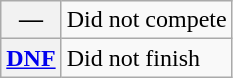<table class="wikitable">
<tr>
<th scope="row">—</th>
<td>Did not compete</td>
</tr>
<tr>
<th scope="row"><a href='#'>DNF</a></th>
<td>Did not finish</td>
</tr>
</table>
